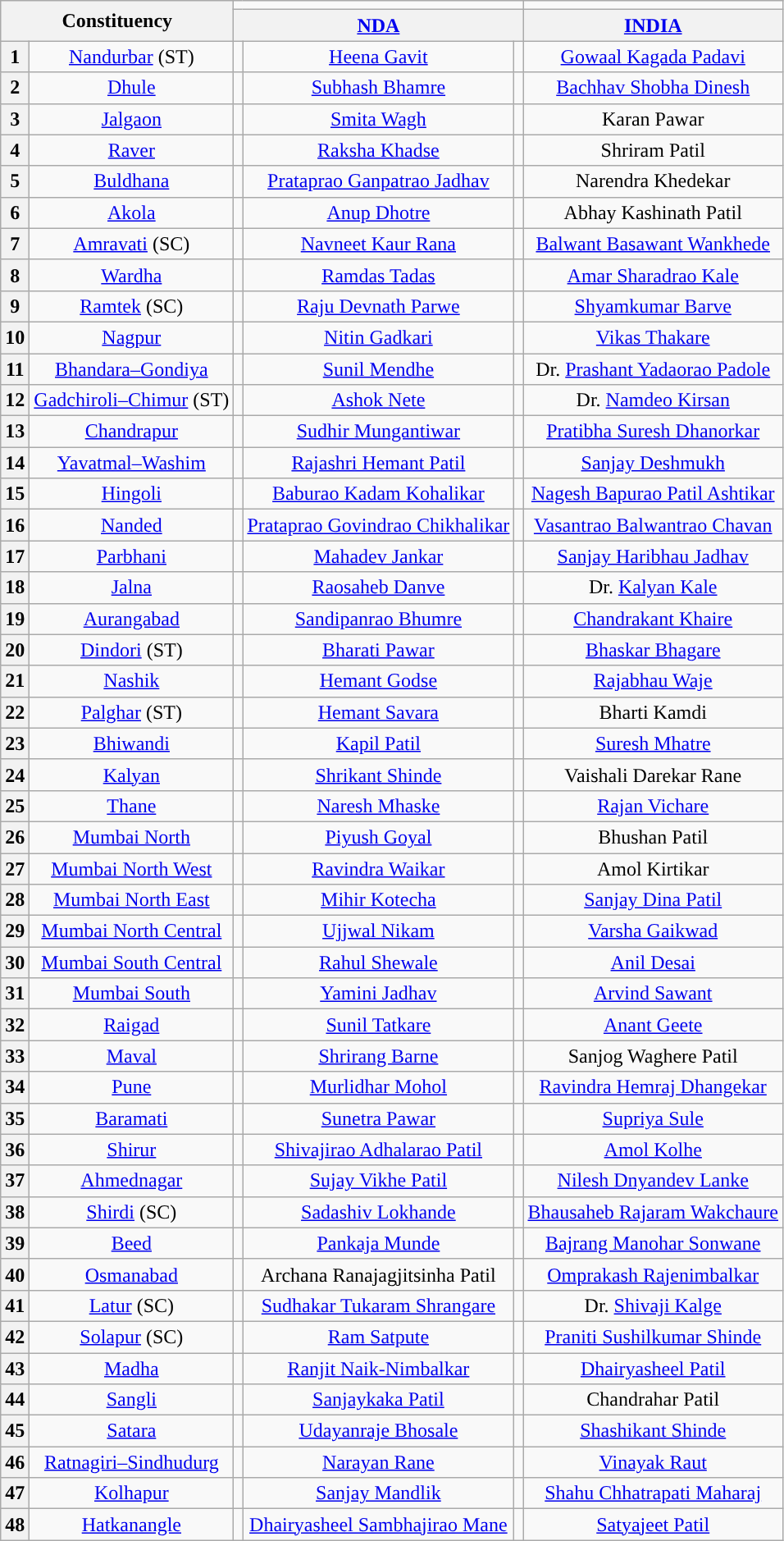<table class="wikitable sortable" style="text-align:center;">
<tr>
<th rowspan="2" colspan="2">Constituency</th>
<td colspan="3" style="color:inherit;background:"></td>
<td colspan="3"></td>
</tr>
<tr>
<th colspan="3"><a href='#'>NDA</a></th>
<th colspan="3"><a href='#'>INDIA</a></th>
</tr>
<tr>
<th>1</th>
<td><a href='#'>Nandurbar</a> (ST)</td>
<td></td>
<td><a href='#'>Heena Gavit</a></td>
<td></td>
<td><a href='#'>Gowaal Kagada Padavi</a></td>
</tr>
<tr>
<th>2</th>
<td><a href='#'>Dhule</a></td>
<td></td>
<td><a href='#'>Subhash Bhamre</a></td>
<td></td>
<td><a href='#'>Bachhav Shobha Dinesh</a></td>
</tr>
<tr>
<th>3</th>
<td><a href='#'>Jalgaon</a></td>
<td></td>
<td><a href='#'>Smita Wagh</a></td>
<td></td>
<td>Karan Pawar</td>
</tr>
<tr>
<th>4</th>
<td><a href='#'>Raver</a></td>
<td></td>
<td><a href='#'>Raksha Khadse</a></td>
<td></td>
<td>Shriram Patil</td>
</tr>
<tr>
<th>5</th>
<td><a href='#'>Buldhana</a></td>
<td></td>
<td><a href='#'>Prataprao Ganpatrao Jadhav</a></td>
<td></td>
<td>Narendra Khedekar</td>
</tr>
<tr>
<th>6</th>
<td><a href='#'>Akola</a></td>
<td></td>
<td><a href='#'>Anup Dhotre</a></td>
<td></td>
<td>Abhay Kashinath Patil</td>
</tr>
<tr>
<th>7</th>
<td><a href='#'>Amravati</a> (SC)</td>
<td></td>
<td><a href='#'>Navneet Kaur Rana</a></td>
<td></td>
<td><a href='#'>Balwant Basawant Wankhede</a></td>
</tr>
<tr>
<th>8</th>
<td><a href='#'>Wardha</a></td>
<td></td>
<td><a href='#'>Ramdas Tadas</a></td>
<td></td>
<td><a href='#'>Amar Sharadrao Kale</a></td>
</tr>
<tr>
<th>9</th>
<td><a href='#'>Ramtek</a> (SC)</td>
<td></td>
<td><a href='#'>Raju Devnath Parwe</a></td>
<td></td>
<td><a href='#'>Shyamkumar Barve</a></td>
</tr>
<tr>
<th>10</th>
<td><a href='#'>Nagpur</a></td>
<td></td>
<td><a href='#'>Nitin Gadkari</a></td>
<td></td>
<td><a href='#'>Vikas Thakare</a></td>
</tr>
<tr>
<th>11</th>
<td><a href='#'>Bhandara–Gondiya</a></td>
<td></td>
<td><a href='#'>Sunil Mendhe</a></td>
<td></td>
<td>Dr. <a href='#'>Prashant Yadaorao Padole</a></td>
</tr>
<tr>
<th>12</th>
<td><a href='#'>Gadchiroli–Chimur</a> (ST)</td>
<td></td>
<td><a href='#'>Ashok Nete</a></td>
<td></td>
<td>Dr. <a href='#'>Namdeo Kirsan</a></td>
</tr>
<tr>
<th>13</th>
<td><a href='#'>Chandrapur</a></td>
<td></td>
<td><a href='#'>Sudhir Mungantiwar</a></td>
<td></td>
<td><a href='#'>Pratibha Suresh Dhanorkar</a></td>
</tr>
<tr>
<th>14</th>
<td><a href='#'>Yavatmal–Washim</a></td>
<td></td>
<td><a href='#'>Rajashri Hemant Patil</a></td>
<td></td>
<td><a href='#'>Sanjay Deshmukh</a></td>
</tr>
<tr>
<th>15</th>
<td><a href='#'>Hingoli</a></td>
<td></td>
<td><a href='#'>Baburao Kadam Kohalikar</a></td>
<td></td>
<td><a href='#'>Nagesh Bapurao Patil Ashtikar</a></td>
</tr>
<tr>
<th>16</th>
<td><a href='#'>Nanded</a></td>
<td></td>
<td><a href='#'>Prataprao Govindrao Chikhalikar</a></td>
<td></td>
<td><a href='#'>Vasantrao Balwantrao Chavan</a></td>
</tr>
<tr>
<th>17</th>
<td><a href='#'>Parbhani</a></td>
<td></td>
<td><a href='#'>Mahadev Jankar</a></td>
<td></td>
<td><a href='#'>Sanjay Haribhau Jadhav</a></td>
</tr>
<tr>
<th>18</th>
<td><a href='#'>Jalna</a></td>
<td></td>
<td><a href='#'>Raosaheb Danve</a></td>
<td></td>
<td>Dr. <a href='#'>Kalyan Kale</a></td>
</tr>
<tr>
<th>19</th>
<td><a href='#'>Aurangabad</a></td>
<td></td>
<td><a href='#'>Sandipanrao Bhumre</a></td>
<td></td>
<td><a href='#'>Chandrakant Khaire</a></td>
</tr>
<tr>
<th>20</th>
<td><a href='#'>Dindori</a> (ST)</td>
<td></td>
<td><a href='#'>Bharati Pawar</a></td>
<td></td>
<td><a href='#'>Bhaskar Bhagare</a></td>
</tr>
<tr>
<th>21</th>
<td><a href='#'>Nashik</a></td>
<td></td>
<td><a href='#'>Hemant Godse</a></td>
<td></td>
<td><a href='#'>Rajabhau Waje</a></td>
</tr>
<tr>
<th>22</th>
<td><a href='#'>Palghar</a> (ST)</td>
<td></td>
<td><a href='#'>Hemant Savara</a></td>
<td></td>
<td>Bharti Kamdi</td>
</tr>
<tr>
<th>23</th>
<td><a href='#'>Bhiwandi</a></td>
<td></td>
<td><a href='#'>Kapil Patil</a></td>
<td></td>
<td><a href='#'>Suresh Mhatre</a></td>
</tr>
<tr>
<th>24</th>
<td><a href='#'>Kalyan</a></td>
<td></td>
<td><a href='#'>Shrikant Shinde</a></td>
<td></td>
<td>Vaishali Darekar Rane</td>
</tr>
<tr>
<th>25</th>
<td><a href='#'>Thane</a></td>
<td></td>
<td><a href='#'>Naresh Mhaske</a></td>
<td></td>
<td><a href='#'>Rajan Vichare</a></td>
</tr>
<tr>
<th>26</th>
<td><a href='#'>Mumbai North</a></td>
<td></td>
<td><a href='#'>Piyush Goyal</a></td>
<td></td>
<td>Bhushan Patil</td>
</tr>
<tr>
<th>27</th>
<td><a href='#'>Mumbai North West</a></td>
<td></td>
<td><a href='#'>Ravindra Waikar</a></td>
<td></td>
<td>Amol Kirtikar</td>
</tr>
<tr>
<th>28</th>
<td><a href='#'>Mumbai North East</a></td>
<td></td>
<td><a href='#'>Mihir Kotecha</a></td>
<td></td>
<td><a href='#'>Sanjay Dina Patil</a></td>
</tr>
<tr>
<th>29</th>
<td><a href='#'>Mumbai North Central</a></td>
<td></td>
<td><a href='#'>Ujjwal Nikam</a></td>
<td></td>
<td><a href='#'>Varsha Gaikwad</a></td>
</tr>
<tr>
<th>30</th>
<td><a href='#'>Mumbai South Central</a></td>
<td></td>
<td><a href='#'>Rahul Shewale</a></td>
<td></td>
<td><a href='#'>Anil Desai</a></td>
</tr>
<tr>
<th>31</th>
<td><a href='#'>Mumbai South</a></td>
<td></td>
<td><a href='#'>Yamini Jadhav</a></td>
<td></td>
<td><a href='#'>Arvind Sawant</a></td>
</tr>
<tr>
<th>32</th>
<td><a href='#'>Raigad</a></td>
<td></td>
<td><a href='#'>Sunil Tatkare</a></td>
<td></td>
<td><a href='#'>Anant Geete</a></td>
</tr>
<tr>
<th>33</th>
<td><a href='#'>Maval</a></td>
<td></td>
<td><a href='#'>Shrirang Barne</a></td>
<td></td>
<td>Sanjog Waghere Patil</td>
</tr>
<tr>
<th>34</th>
<td><a href='#'>Pune</a></td>
<td></td>
<td><a href='#'>Murlidhar Mohol</a></td>
<td></td>
<td><a href='#'>Ravindra Hemraj Dhangekar</a></td>
</tr>
<tr>
<th>35</th>
<td><a href='#'>Baramati</a></td>
<td></td>
<td><a href='#'>Sunetra Pawar</a></td>
<td></td>
<td><a href='#'>Supriya Sule</a></td>
</tr>
<tr>
<th>36</th>
<td><a href='#'>Shirur</a></td>
<td></td>
<td><a href='#'>Shivajirao Adhalarao Patil</a></td>
<td></td>
<td><a href='#'>Amol Kolhe</a></td>
</tr>
<tr>
<th>37</th>
<td><a href='#'>Ahmednagar</a></td>
<td></td>
<td><a href='#'>Sujay Vikhe Patil</a></td>
<td></td>
<td><a href='#'>Nilesh Dnyandev Lanke</a></td>
</tr>
<tr>
<th>38</th>
<td><a href='#'>Shirdi</a> (SC)</td>
<td></td>
<td><a href='#'>Sadashiv Lokhande</a></td>
<td></td>
<td><a href='#'>Bhausaheb Rajaram Wakchaure</a></td>
</tr>
<tr>
<th>39</th>
<td><a href='#'>Beed</a></td>
<td></td>
<td><a href='#'>Pankaja Munde</a></td>
<td></td>
<td><a href='#'>Bajrang Manohar Sonwane</a></td>
</tr>
<tr>
<th>40</th>
<td><a href='#'>Osmanabad</a></td>
<td></td>
<td>Archana Ranajagjitsinha Patil</td>
<td></td>
<td><a href='#'>Omprakash Rajenimbalkar</a></td>
</tr>
<tr>
<th>41</th>
<td><a href='#'>Latur</a> (SC)</td>
<td></td>
<td><a href='#'>Sudhakar Tukaram Shrangare</a></td>
<td></td>
<td>Dr. <a href='#'>Shivaji Kalge</a></td>
</tr>
<tr>
<th>42</th>
<td><a href='#'>Solapur</a> (SC)</td>
<td></td>
<td><a href='#'>Ram Satpute</a></td>
<td></td>
<td><a href='#'>Praniti Sushilkumar Shinde</a></td>
</tr>
<tr>
<th>43</th>
<td><a href='#'>Madha</a></td>
<td></td>
<td><a href='#'>Ranjit Naik-Nimbalkar</a></td>
<td></td>
<td><a href='#'>Dhairyasheel Patil</a></td>
</tr>
<tr>
<th>44</th>
<td><a href='#'>Sangli</a></td>
<td></td>
<td><a href='#'>Sanjaykaka Patil</a></td>
<td></td>
<td>Chandrahar Patil</td>
</tr>
<tr>
<th>45</th>
<td><a href='#'>Satara</a></td>
<td></td>
<td><a href='#'>Udayanraje Bhosale</a></td>
<td></td>
<td><a href='#'>Shashikant Shinde</a></td>
</tr>
<tr>
<th>46</th>
<td><a href='#'>Ratnagiri–Sindhudurg</a></td>
<td></td>
<td><a href='#'>Narayan Rane</a></td>
<td></td>
<td><a href='#'>Vinayak Raut</a></td>
</tr>
<tr>
<th>47</th>
<td><a href='#'>Kolhapur</a></td>
<td></td>
<td><a href='#'>Sanjay Mandlik</a></td>
<td></td>
<td><a href='#'>Shahu Chhatrapati Maharaj</a></td>
</tr>
<tr>
<th>48</th>
<td><a href='#'>Hatkanangle</a></td>
<td></td>
<td><a href='#'>Dhairyasheel Sambhajirao Mane</a></td>
<td></td>
<td><a href='#'>Satyajeet Patil</a></td>
</tr>
</table>
